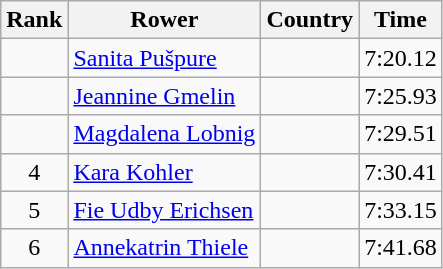<table class="wikitable" style="text-align:center">
<tr>
<th>Rank</th>
<th>Rower</th>
<th>Country</th>
<th>Time</th>
</tr>
<tr>
<td></td>
<td align="left"><a href='#'>Sanita Pušpure</a></td>
<td align="left"></td>
<td>7:20.12</td>
</tr>
<tr>
<td></td>
<td align="left"><a href='#'>Jeannine Gmelin</a></td>
<td align="left"></td>
<td>7:25.93</td>
</tr>
<tr>
<td></td>
<td align="left"><a href='#'>Magdalena Lobnig</a></td>
<td align="left"></td>
<td>7:29.51</td>
</tr>
<tr>
<td>4</td>
<td align="left"><a href='#'>Kara Kohler</a></td>
<td align="left"></td>
<td>7:30.41</td>
</tr>
<tr>
<td>5</td>
<td align="left"><a href='#'>Fie Udby Erichsen</a></td>
<td align="left"></td>
<td>7:33.15</td>
</tr>
<tr>
<td>6</td>
<td align="left"><a href='#'>Annekatrin Thiele</a></td>
<td align="left"></td>
<td>7:41.68</td>
</tr>
</table>
